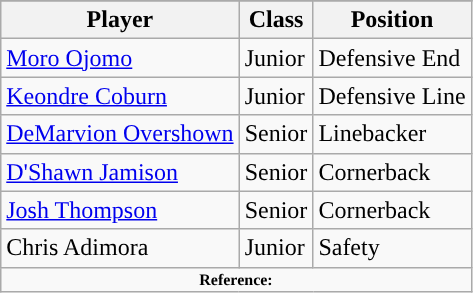<table class="wikitable">
<tr style="text-align:center; ">
</tr>
<tr>
<th style="text-align:center; ">Player</th>
<th style="text-align:center; ">Class</th>
<th style="text-align:center; ">Position</th>
</tr>
<tr>
<td><a href='#'>Moro Ojomo</a></td>
<td>Junior</td>
<td>Defensive End</td>
</tr>
<tr>
<td><a href='#'>Keondre Coburn</a></td>
<td>Junior</td>
<td>Defensive Line</td>
</tr>
<tr>
<td><a href='#'>DeMarvion Overshown</a></td>
<td>Senior</td>
<td>Linebacker</td>
</tr>
<tr>
<td><a href='#'>D'Shawn Jamison</a></td>
<td>Senior</td>
<td>Cornerback</td>
</tr>
<tr>
<td><a href='#'>Josh Thompson</a></td>
<td>Senior</td>
<td>Cornerback</td>
</tr>
<tr>
<td>Chris Adimora</td>
<td>Junior</td>
<td>Safety</td>
</tr>
<tr>
<td colspan="3"  style="font-size:8pt; text-align:center;"><strong>Reference:</strong></td>
</tr>
</table>
